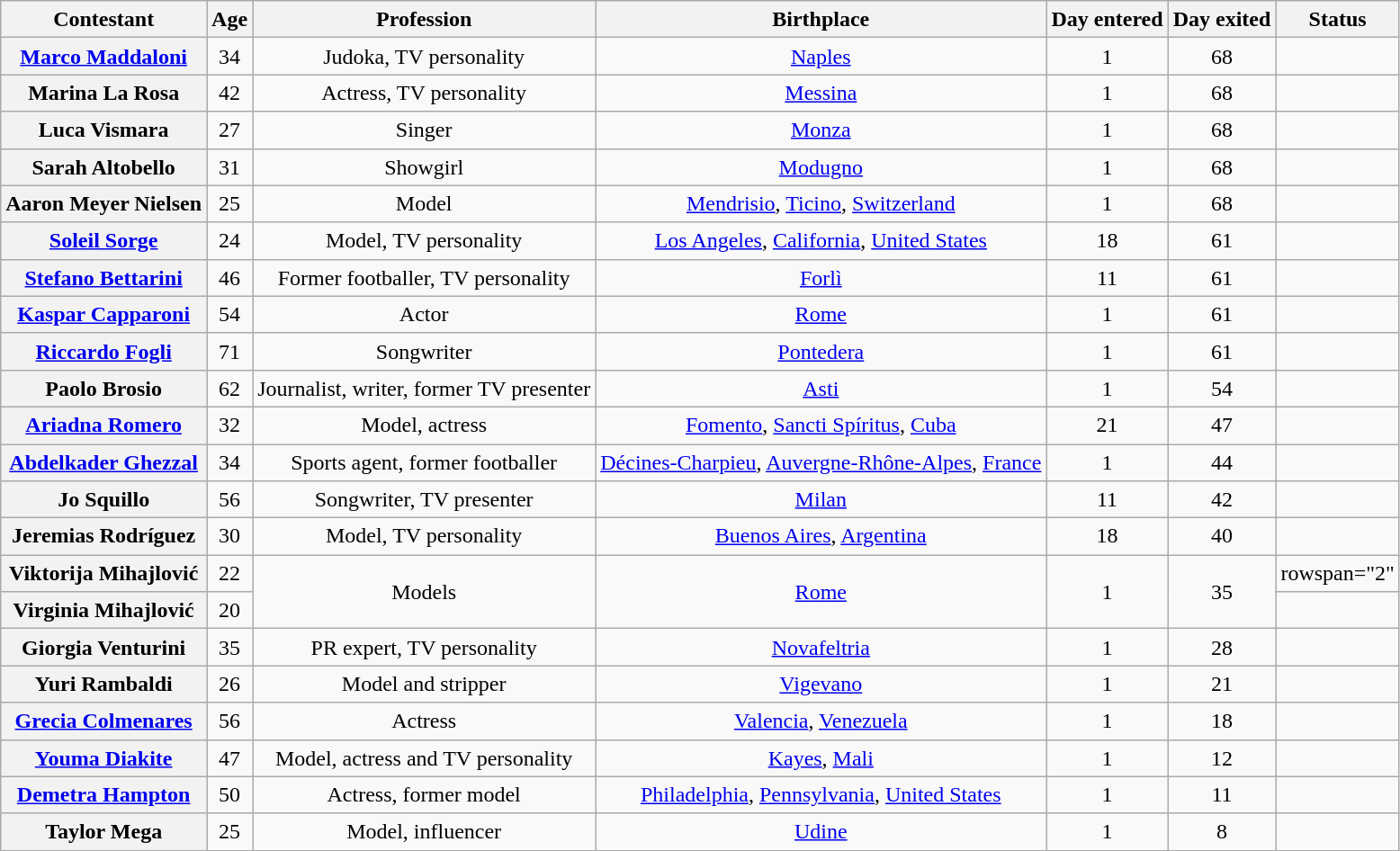<table class="wikitable sortable" style="text-align:center; line-height:20px; width:auto;">
<tr>
<th>Contestant</th>
<th>Age</th>
<th>Profession</th>
<th>Birthplace</th>
<th>Day entered</th>
<th>Day exited</th>
<th>Status</th>
</tr>
<tr>
<th><a href='#'>Marco Maddaloni</a></th>
<td>34</td>
<td>Judoka, TV personality</td>
<td><a href='#'>Naples</a></td>
<td>1</td>
<td>68</td>
<td></td>
</tr>
<tr>
<th>Marina La Rosa</th>
<td>42</td>
<td>Actress, TV personality</td>
<td><a href='#'>Messina</a></td>
<td>1</td>
<td>68</td>
<td></td>
</tr>
<tr>
<th>Luca Vismara</th>
<td>27</td>
<td>Singer</td>
<td><a href='#'>Monza</a></td>
<td>1</td>
<td>68</td>
<td></td>
</tr>
<tr>
<th>Sarah Altobello</th>
<td>31</td>
<td>Showgirl</td>
<td><a href='#'>Modugno</a></td>
<td>1</td>
<td>68</td>
<td></td>
</tr>
<tr>
<th>Aaron Meyer Nielsen</th>
<td>25</td>
<td>Model</td>
<td><a href='#'>Mendrisio</a>, <a href='#'>Ticino</a>, <a href='#'>Switzerland</a></td>
<td>1</td>
<td>68</td>
<td></td>
</tr>
<tr>
<th><a href='#'>Soleil Sorge</a></th>
<td>24</td>
<td>Model, TV personality</td>
<td><a href='#'>Los Angeles</a>, <a href='#'>California</a>, <a href='#'>United States</a></td>
<td>18</td>
<td>61</td>
<td></td>
</tr>
<tr>
<th><a href='#'>Stefano Bettarini</a></th>
<td>46</td>
<td>Former footballer, TV personality</td>
<td><a href='#'>Forlì</a></td>
<td>11</td>
<td>61</td>
<td></td>
</tr>
<tr>
<th><a href='#'>Kaspar Capparoni</a></th>
<td>54</td>
<td>Actor</td>
<td><a href='#'>Rome</a></td>
<td>1</td>
<td>61</td>
<td></td>
</tr>
<tr>
<th><a href='#'>Riccardo Fogli</a></th>
<td>71</td>
<td>Songwriter</td>
<td><a href='#'>Pontedera</a></td>
<td>1</td>
<td>61</td>
<td></td>
</tr>
<tr>
<th>Paolo Brosio</th>
<td>62</td>
<td>Journalist, writer, former TV presenter</td>
<td><a href='#'>Asti</a></td>
<td>1</td>
<td>54</td>
<td></td>
</tr>
<tr>
<th><a href='#'>Ariadna Romero</a></th>
<td>32</td>
<td>Model, actress</td>
<td><a href='#'>Fomento</a>, <a href='#'>Sancti Spíritus</a>, <a href='#'>Cuba</a></td>
<td>21</td>
<td>47</td>
<td></td>
</tr>
<tr>
<th><a href='#'>Abdelkader Ghezzal</a></th>
<td>34</td>
<td>Sports agent, former footballer</td>
<td><a href='#'>Décines-Charpieu</a>, <a href='#'>Auvergne-Rhône-Alpes</a>, <a href='#'>France</a></td>
<td>1</td>
<td>44</td>
<td></td>
</tr>
<tr>
<th>Jo Squillo</th>
<td>56</td>
<td>Songwriter, TV presenter</td>
<td><a href='#'>Milan</a></td>
<td>11</td>
<td>42</td>
<td></td>
</tr>
<tr>
<th>Jeremias Rodríguez</th>
<td>30</td>
<td>Model, TV personality</td>
<td><a href='#'>Buenos Aires</a>, <a href='#'>Argentina</a></td>
<td>18</td>
<td>40</td>
<td></td>
</tr>
<tr>
<th>Viktorija Mihajlović</th>
<td>22</td>
<td rowspan="2">Models</td>
<td rowspan="2"><a href='#'>Rome</a></td>
<td rowspan="2">1</td>
<td rowspan="2">35</td>
<td>rowspan="2" </td>
</tr>
<tr>
<th>Virginia Mihajlović</th>
<td>20</td>
</tr>
<tr>
<th>Giorgia Venturini</th>
<td>35</td>
<td>PR expert, TV personality</td>
<td><a href='#'>Novafeltria</a></td>
<td>1</td>
<td>28</td>
<td></td>
</tr>
<tr>
<th>Yuri Rambaldi</th>
<td>26</td>
<td>Model and stripper</td>
<td><a href='#'>Vigevano</a></td>
<td>1</td>
<td>21</td>
<td></td>
</tr>
<tr>
<th><a href='#'>Grecia Colmenares</a></th>
<td>56</td>
<td>Actress</td>
<td><a href='#'>Valencia</a>, <a href='#'>Venezuela</a></td>
<td>1</td>
<td>18</td>
<td></td>
</tr>
<tr>
<th><a href='#'>Youma Diakite</a></th>
<td>47</td>
<td>Model, actress and TV personality</td>
<td><a href='#'>Kayes</a>, <a href='#'>Mali</a></td>
<td>1</td>
<td>12</td>
<td></td>
</tr>
<tr>
<th><a href='#'>Demetra Hampton</a></th>
<td>50</td>
<td>Actress, former model</td>
<td><a href='#'>Philadelphia</a>, <a href='#'>Pennsylvania</a>, <a href='#'>United States</a></td>
<td>1</td>
<td>11</td>
<td></td>
</tr>
<tr>
<th>Taylor Mega</th>
<td>25</td>
<td>Model, influencer</td>
<td><a href='#'>Udine</a></td>
<td>1</td>
<td>8</td>
<td></td>
</tr>
</table>
